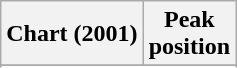<table class="wikitable sortable plainrowheaders" style="text-align:center">
<tr>
<th>Chart (2001)</th>
<th>Peak<br>position</th>
</tr>
<tr>
</tr>
<tr>
</tr>
<tr>
</tr>
<tr>
</tr>
</table>
